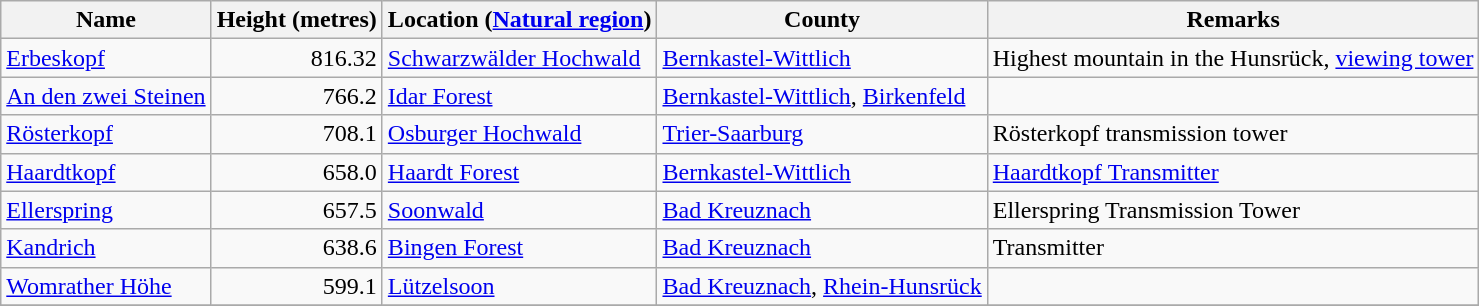<table class="wikitable sortable">
<tr class="hintergrundfarbe5">
<th>Name</th>
<th>Height (metres)</th>
<th>Location (<a href='#'>Natural region</a>)</th>
<th>County</th>
<th>Remarks</th>
</tr>
<tr>
<td><a href='#'>Erbeskopf</a></td>
<td align="right">816.32</td>
<td><a href='#'>Schwarzwälder Hochwald</a></td>
<td><a href='#'>Bernkastel-Wittlich</a></td>
<td>Highest mountain in the Hunsrück, <a href='#'>viewing tower</a></td>
</tr>
<tr>
<td><a href='#'>An den zwei Steinen</a></td>
<td align="right">766.2</td>
<td><a href='#'>Idar Forest</a></td>
<td><a href='#'>Bernkastel-Wittlich</a>, <a href='#'>Birkenfeld</a></td>
<td></td>
</tr>
<tr>
<td><a href='#'>Rösterkopf</a></td>
<td align="right">708.1</td>
<td><a href='#'>Osburger Hochwald</a></td>
<td><a href='#'>Trier-Saarburg</a></td>
<td>Rösterkopf transmission tower</td>
</tr>
<tr>
<td><a href='#'>Haardtkopf</a></td>
<td align="right">658.0</td>
<td><a href='#'>Haardt Forest</a></td>
<td><a href='#'>Bernkastel-Wittlich</a></td>
<td><a href='#'>Haardtkopf Transmitter</a></td>
</tr>
<tr>
<td><a href='#'>Ellerspring</a></td>
<td align="right">657.5</td>
<td><a href='#'>Soonwald</a></td>
<td><a href='#'>Bad Kreuznach</a></td>
<td>Ellerspring Transmission Tower</td>
</tr>
<tr>
<td><a href='#'>Kandrich</a></td>
<td align="right">638.6</td>
<td><a href='#'>Bingen Forest</a></td>
<td><a href='#'>Bad Kreuznach</a></td>
<td>Transmitter</td>
</tr>
<tr>
<td><a href='#'>Womrather Höhe</a></td>
<td align="right">599.1</td>
<td><a href='#'>Lützelsoon</a></td>
<td><a href='#'>Bad Kreuznach</a>, <a href='#'>Rhein-Hunsrück</a></td>
<td></td>
</tr>
<tr>
</tr>
</table>
